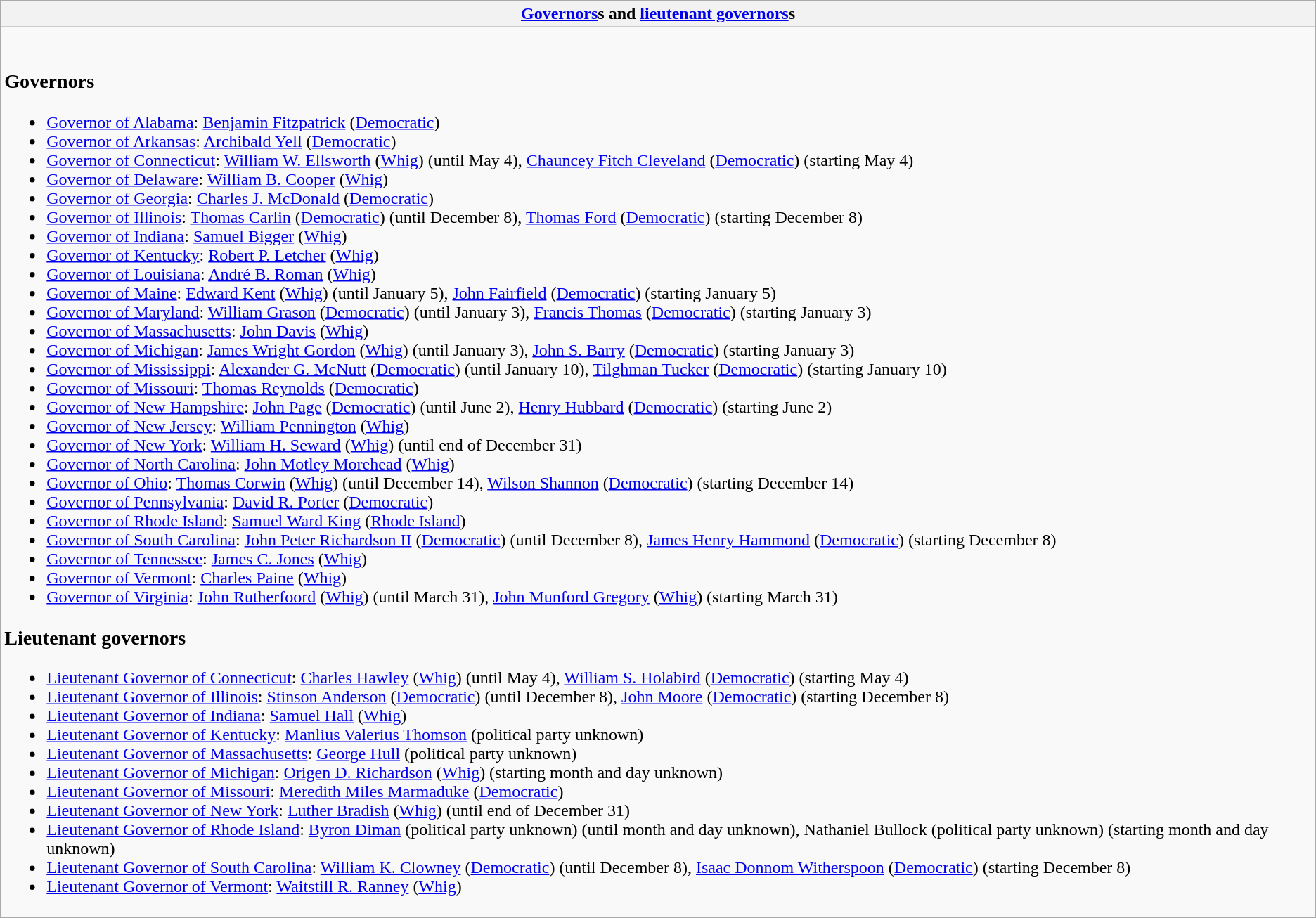<table class="wikitable collapsible collapsed">
<tr>
<th><a href='#'>Governors</a>s and <a href='#'>lieutenant governors</a>s</th>
</tr>
<tr>
<td><br><h3>Governors</h3><ul><li><a href='#'>Governor of Alabama</a>: <a href='#'>Benjamin Fitzpatrick</a> (<a href='#'>Democratic</a>)</li><li><a href='#'>Governor of Arkansas</a>: <a href='#'>Archibald Yell</a> (<a href='#'>Democratic</a>)</li><li><a href='#'>Governor of Connecticut</a>: <a href='#'>William W. Ellsworth</a> (<a href='#'>Whig</a>) (until May 4), <a href='#'>Chauncey Fitch Cleveland</a> (<a href='#'>Democratic</a>) (starting May 4)</li><li><a href='#'>Governor of Delaware</a>: <a href='#'>William B. Cooper</a> (<a href='#'>Whig</a>)</li><li><a href='#'>Governor of Georgia</a>: <a href='#'>Charles J. McDonald</a> (<a href='#'>Democratic</a>)</li><li><a href='#'>Governor of Illinois</a>: <a href='#'>Thomas Carlin</a> (<a href='#'>Democratic</a>) (until December 8), <a href='#'>Thomas Ford</a> (<a href='#'>Democratic</a>) (starting December 8)</li><li><a href='#'>Governor of Indiana</a>: <a href='#'>Samuel Bigger</a> (<a href='#'>Whig</a>)</li><li><a href='#'>Governor of Kentucky</a>: <a href='#'>Robert P. Letcher</a> (<a href='#'>Whig</a>)</li><li><a href='#'>Governor of Louisiana</a>: <a href='#'>André B. Roman</a> (<a href='#'>Whig</a>)</li><li><a href='#'>Governor of Maine</a>: <a href='#'>Edward Kent</a> (<a href='#'>Whig</a>) (until January 5), <a href='#'>John Fairfield</a> (<a href='#'>Democratic</a>) (starting January 5)</li><li><a href='#'>Governor of Maryland</a>: <a href='#'>William Grason</a> (<a href='#'>Democratic</a>) (until January 3), <a href='#'>Francis Thomas</a> (<a href='#'>Democratic</a>) (starting January 3)</li><li><a href='#'>Governor of Massachusetts</a>: <a href='#'>John Davis</a> (<a href='#'>Whig</a>)</li><li><a href='#'>Governor of Michigan</a>: <a href='#'>James Wright Gordon</a> (<a href='#'>Whig</a>) (until January 3), <a href='#'>John S. Barry</a> (<a href='#'>Democratic</a>) (starting January 3)</li><li><a href='#'>Governor of Mississippi</a>: <a href='#'>Alexander G. McNutt</a> (<a href='#'>Democratic</a>) (until January 10), <a href='#'>Tilghman Tucker</a> (<a href='#'>Democratic</a>) (starting January 10)</li><li><a href='#'>Governor of Missouri</a>: <a href='#'>Thomas Reynolds</a> (<a href='#'>Democratic</a>)</li><li><a href='#'>Governor of New Hampshire</a>: <a href='#'>John Page</a> (<a href='#'>Democratic</a>) (until June 2), <a href='#'>Henry Hubbard</a> (<a href='#'>Democratic</a>) (starting June 2)</li><li><a href='#'>Governor of New Jersey</a>: <a href='#'>William Pennington</a> (<a href='#'>Whig</a>)</li><li><a href='#'>Governor of New York</a>: <a href='#'>William H. Seward</a> (<a href='#'>Whig</a>) (until end of December 31)</li><li><a href='#'>Governor of North Carolina</a>: <a href='#'>John Motley Morehead</a> (<a href='#'>Whig</a>)</li><li><a href='#'>Governor of Ohio</a>: <a href='#'>Thomas Corwin</a> (<a href='#'>Whig</a>) (until December 14), <a href='#'>Wilson Shannon</a> (<a href='#'>Democratic</a>) (starting December 14)</li><li><a href='#'>Governor of Pennsylvania</a>: <a href='#'>David R. Porter</a> (<a href='#'>Democratic</a>)</li><li><a href='#'>Governor of Rhode Island</a>: <a href='#'>Samuel Ward King</a> (<a href='#'>Rhode Island</a>)</li><li><a href='#'>Governor of South Carolina</a>: <a href='#'>John Peter Richardson II</a> (<a href='#'>Democratic</a>) (until December 8), <a href='#'>James Henry Hammond</a> (<a href='#'>Democratic</a>) (starting December 8)</li><li><a href='#'>Governor of Tennessee</a>: <a href='#'>James C. Jones</a> (<a href='#'>Whig</a>)</li><li><a href='#'>Governor of Vermont</a>: <a href='#'>Charles Paine</a> (<a href='#'>Whig</a>)</li><li><a href='#'>Governor of Virginia</a>: <a href='#'>John Rutherfoord</a> (<a href='#'>Whig</a>) (until March 31), <a href='#'>John Munford Gregory</a> (<a href='#'>Whig</a>) (starting March 31)</li></ul><h3>Lieutenant governors</h3><ul><li><a href='#'>Lieutenant Governor of Connecticut</a>: <a href='#'>Charles Hawley</a> (<a href='#'>Whig</a>) (until May 4), <a href='#'>William S. Holabird</a> (<a href='#'>Democratic</a>) (starting May 4)</li><li><a href='#'>Lieutenant Governor of Illinois</a>: <a href='#'>Stinson Anderson</a> (<a href='#'>Democratic</a>) (until December 8), <a href='#'>John Moore</a> (<a href='#'>Democratic</a>) (starting December 8)</li><li><a href='#'>Lieutenant Governor of Indiana</a>: <a href='#'>Samuel Hall</a> (<a href='#'>Whig</a>)</li><li><a href='#'>Lieutenant Governor of Kentucky</a>: <a href='#'>Manlius Valerius Thomson</a> (political party unknown)</li><li><a href='#'>Lieutenant Governor of Massachusetts</a>: <a href='#'>George Hull</a> (political party unknown)</li><li><a href='#'>Lieutenant Governor of Michigan</a>: <a href='#'>Origen D. Richardson</a> (<a href='#'>Whig</a>) (starting month and day unknown)</li><li><a href='#'>Lieutenant Governor of Missouri</a>: <a href='#'>Meredith Miles Marmaduke</a> (<a href='#'>Democratic</a>)</li><li><a href='#'>Lieutenant Governor of New York</a>: <a href='#'>Luther Bradish</a> (<a href='#'>Whig</a>) (until end of December 31)</li><li><a href='#'>Lieutenant Governor of Rhode Island</a>: <a href='#'>Byron Diman</a> (political party unknown) (until month and day unknown), Nathaniel Bullock (political party unknown) (starting month and day unknown)</li><li><a href='#'>Lieutenant Governor of South Carolina</a>: <a href='#'>William K. Clowney</a> (<a href='#'>Democratic</a>) (until December 8), <a href='#'>Isaac Donnom Witherspoon</a> (<a href='#'>Democratic</a>) (starting December 8)</li><li><a href='#'>Lieutenant Governor of Vermont</a>: <a href='#'>Waitstill R. Ranney</a> (<a href='#'>Whig</a>)</li></ul></td>
</tr>
</table>
